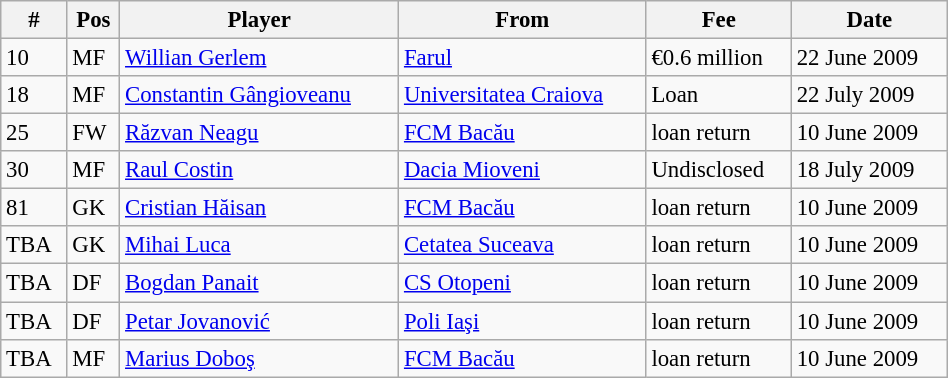<table width=50% class="wikitable" style="text-align:center; font-size:95%; text-align:left">
<tr>
<th>#</th>
<th>Pos</th>
<th>Player</th>
<th>From</th>
<th>Fee</th>
<th>Date</th>
</tr>
<tr --->
<td>10</td>
<td>MF</td>
<td> <a href='#'>Willian Gerlem</a></td>
<td> <a href='#'>Farul</a></td>
<td>€0.6 million</td>
<td>22 June 2009</td>
</tr>
<tr --->
<td>18</td>
<td>MF</td>
<td> <a href='#'>Constantin Gângioveanu</a></td>
<td> <a href='#'>Universitatea Craiova</a></td>
<td>Loan</td>
<td>22 July 2009</td>
</tr>
<tr --->
<td>25</td>
<td>FW</td>
<td> <a href='#'>Răzvan Neagu</a></td>
<td> <a href='#'>FCM Bacău</a></td>
<td>loan return</td>
<td>10 June 2009</td>
</tr>
<tr --->
<td>30</td>
<td>MF</td>
<td> <a href='#'>Raul Costin</a></td>
<td> <a href='#'>Dacia Mioveni</a></td>
<td>Undisclosed</td>
<td>18 July 2009</td>
</tr>
<tr --->
<td>81</td>
<td>GK</td>
<td> <a href='#'>Cristian Hăisan</a></td>
<td> <a href='#'>FCM Bacău</a></td>
<td>loan return</td>
<td>10 June 2009</td>
</tr>
<tr --->
<td>TBA</td>
<td>GK</td>
<td> <a href='#'>Mihai Luca</a></td>
<td> <a href='#'>Cetatea Suceava</a></td>
<td>loan return</td>
<td>10 June 2009</td>
</tr>
<tr --->
<td>TBA</td>
<td>DF</td>
<td> <a href='#'>Bogdan Panait</a></td>
<td> <a href='#'>CS Otopeni</a></td>
<td>loan return</td>
<td>10 June 2009</td>
</tr>
<tr --->
<td>TBA</td>
<td>DF</td>
<td> <a href='#'>Petar Jovanović</a></td>
<td> <a href='#'>Poli Iaşi</a></td>
<td>loan return</td>
<td>10 June 2009</td>
</tr>
<tr --->
<td>TBA</td>
<td>MF</td>
<td> <a href='#'>Marius Doboş</a></td>
<td> <a href='#'>FCM Bacău</a></td>
<td>loan return</td>
<td>10 June 2009</td>
</tr>
</table>
